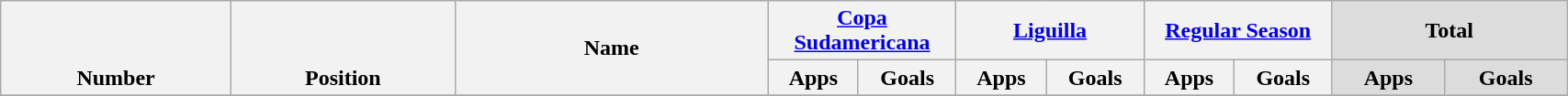<table class="wikitable" style="text-align:center" width=90%>
<tr>
<th rowspan="2" valign="bottom">Number</th>
<th rowspan="2" valign="bottom">Position</th>
<th rowspan="2" width=20%>Name</th>
<th colspan="2" width=12%><a href='#'>Copa Sudamericana</a></th>
<th colspan="2" width=12%><a href='#'>Liguilla</a></th>
<th colspan="2" width=12%><a href='#'>Regular Season</a></th>
<th colspan="2" width=15% style="background: #DCDCDC">Total</th>
</tr>
<tr>
<th>Apps</th>
<th>Goals</th>
<th>Apps</th>
<th>Goals</th>
<th>Apps</th>
<th>Goals</th>
<th style="background: #DCDCDC">Apps</th>
<th style="background: #DCDCDC">Goals</th>
</tr>
<tr>
</tr>
</table>
